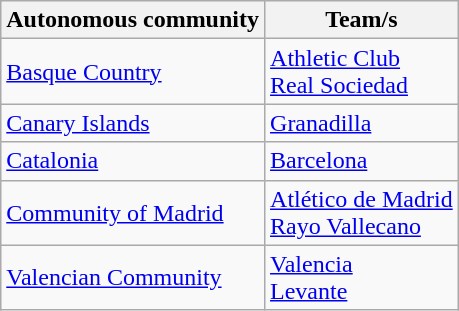<table class="wikitable">
<tr>
<th>Autonomous community</th>
<th>Team/s</th>
</tr>
<tr>
<td> <a href='#'>Basque Country</a></td>
<td><a href='#'>Athletic Club</a> <br> <a href='#'>Real Sociedad</a></td>
</tr>
<tr>
<td> <a href='#'>Canary Islands</a></td>
<td><a href='#'>Granadilla</a></td>
</tr>
<tr>
<td> <a href='#'>Catalonia</a></td>
<td><a href='#'>Barcelona</a></td>
</tr>
<tr>
<td> <a href='#'>Community of Madrid</a></td>
<td><a href='#'>Atlético de Madrid</a> <br> <a href='#'>Rayo Vallecano</a></td>
</tr>
<tr>
<td> <a href='#'>Valencian Community</a></td>
<td><a href='#'>Valencia</a> <br> <a href='#'>Levante</a></td>
</tr>
</table>
